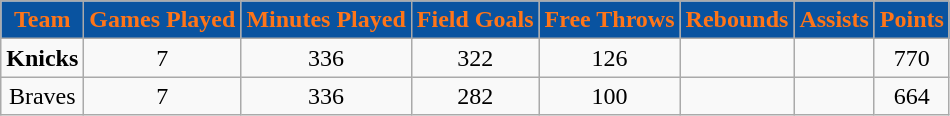<table class="wikitable">
<tr>
<th style="color:#FF7518; background:#0953a0;">Team</th>
<th style="color:#FF7518; background:#0953a0;">Games Played</th>
<th style="color:#FF7518; background:#0953a0;">Minutes Played</th>
<th style="color:#FF7518; background:#0953a0;">Field Goals</th>
<th style="color:#FF7518; background:#0953a0;">Free Throws</th>
<th style="color:#FF7518; background:#0953a0;">Rebounds</th>
<th style="color:#FF7518; background:#0953a0;">Assists</th>
<th style="color:#FF7518; background:#0953a0;">Points</th>
</tr>
<tr align="center">
<td><strong>Knicks</strong></td>
<td>7</td>
<td>336</td>
<td>322</td>
<td>126</td>
<td></td>
<td></td>
<td>770</td>
</tr>
<tr align="center">
<td>Braves</td>
<td>7</td>
<td>336</td>
<td>282</td>
<td>100</td>
<td></td>
<td></td>
<td>664</td>
</tr>
</table>
